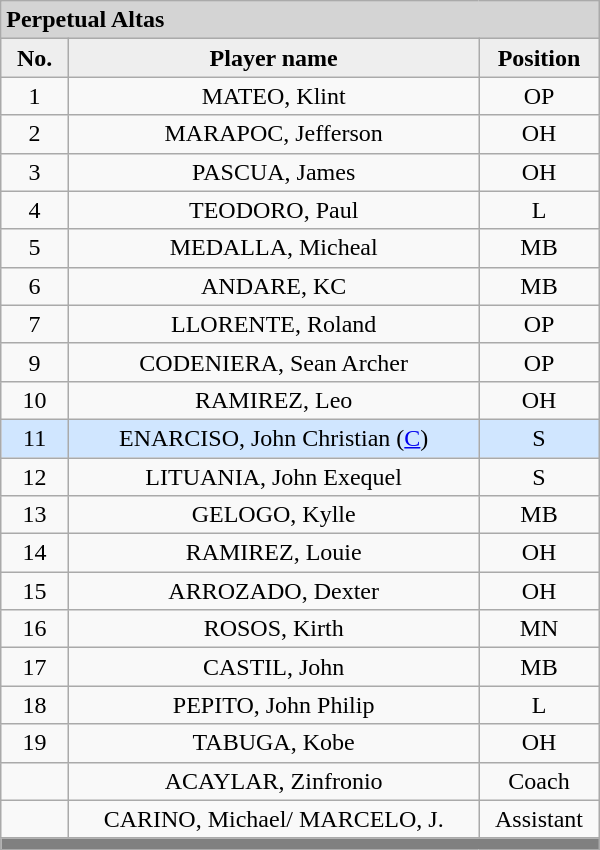<table class='wikitable mw-collapsible mw-collapsed' style='text-align: center; font-size: 100%; width: 400px; border: none;'>
<tr>
<th style="background:#D4D4D4; text-align:left;" colspan=3> Perpetual Altas</th>
</tr>
<tr style="background:#EEEEEE; font-weight:bold;">
<td width=5%>No.</td>
<td width=40%>Player name</td>
<td width=5%>Position</td>
</tr>
<tr>
<td>1</td>
<td>MATEO, Klint</td>
<td>OP</td>
</tr>
<tr>
<td>2</td>
<td>MARAPOC, Jefferson</td>
<td>OH</td>
</tr>
<tr>
<td>3</td>
<td>PASCUA, James</td>
<td>OH</td>
</tr>
<tr>
<td>4</td>
<td>TEODORO, Paul</td>
<td>L</td>
</tr>
<tr>
<td>5</td>
<td>MEDALLA, Micheal</td>
<td>MB</td>
</tr>
<tr>
<td>6</td>
<td>ANDARE, KC</td>
<td>MB</td>
</tr>
<tr>
<td>7</td>
<td>LLORENTE, Roland</td>
<td>OP</td>
</tr>
<tr>
<td>9</td>
<td>CODENIERA, Sean Archer</td>
<td>OP</td>
</tr>
<tr>
<td>10</td>
<td>RAMIREZ, Leo</td>
<td>OH</td>
</tr>
<tr style="background: #D0E6FF">
<td>11</td>
<td>ENARCISO, John Christian (<a href='#'>C</a>)</td>
<td>S</td>
</tr>
<tr>
<td>12</td>
<td>LITUANIA, John Exequel</td>
<td>S</td>
</tr>
<tr>
<td>13</td>
<td>GELOGO, Kylle</td>
<td>MB</td>
</tr>
<tr>
<td>14</td>
<td>RAMIREZ, Louie</td>
<td>OH</td>
</tr>
<tr>
<td>15</td>
<td>ARROZADO, Dexter</td>
<td>OH</td>
</tr>
<tr>
<td>16</td>
<td>ROSOS, Kirth</td>
<td>MN</td>
</tr>
<tr>
<td>17</td>
<td>CASTIL, John</td>
<td>MB</td>
</tr>
<tr>
<td>18</td>
<td>PEPITO, John Philip</td>
<td>L</td>
</tr>
<tr>
<td>19</td>
<td>TABUGA, Kobe</td>
<td>OH</td>
</tr>
<tr>
<td></td>
<td>ACAYLAR, Zinfronio</td>
<td>Coach</td>
</tr>
<tr>
<td></td>
<td>CARINO, Michael/ MARCELO, J.</td>
<td>Assistant</td>
</tr>
<tr>
<th style='background: grey;' colspan=3></th>
</tr>
</table>
